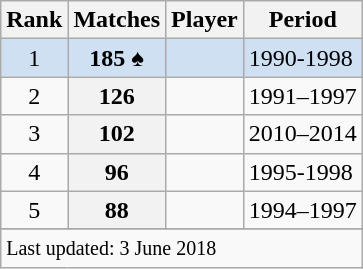<table class="wikitable sortable">
<tr>
<th scope=col>Rank</th>
<th scope=col>Matches</th>
<th scope=col>Player</th>
<th scope=col>Period</th>
</tr>
<tr bgcolor=#cee0f2>
<td align=center>1</td>
<th scope=row style="background:#cee0f2; text-align:center;">185 ♠</th>
<td></td>
<td>1990-1998</td>
</tr>
<tr>
<td align=center>2</td>
<th scope=row style=text-align:center;>126</th>
<td></td>
<td>1991–1997</td>
</tr>
<tr>
<td align=center>3</td>
<th scope=row style=text-align:center;>102</th>
<td></td>
<td>2010–2014</td>
</tr>
<tr>
<td align=center>4</td>
<th scope=row style=text-align:center;>96</th>
<td></td>
<td>1995-1998</td>
</tr>
<tr>
<td align=center>5</td>
<th scope=row style=text-align:center;>88</th>
<td></td>
<td>1994–1997</td>
</tr>
<tr>
</tr>
<tr class=sortbottom>
<td colspan=4><small>Last updated: 3 June 2018</small></td>
</tr>
</table>
